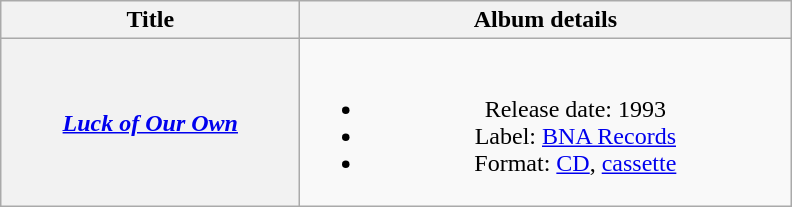<table class="wikitable plainrowheaders" style="text-align:center;">
<tr>
<th style="width:12em;">Title</th>
<th style="width:20em;">Album details</th>
</tr>
<tr>
<th scope="row"><em><a href='#'>Luck of Our Own</a></em></th>
<td><br><ul><li>Release date: 1993</li><li>Label: <a href='#'>BNA Records</a></li><li>Format: <a href='#'>CD</a>, <a href='#'>cassette</a></li></ul></td>
</tr>
</table>
